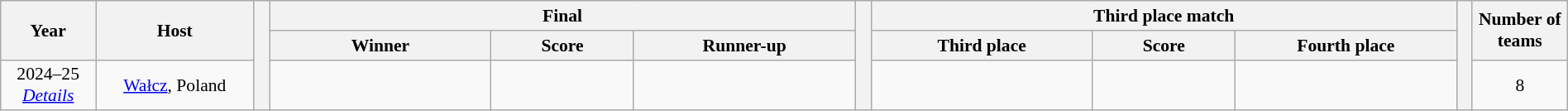<table class="wikitable" style="text-align:center;width:100%; font-size:90%;">
<tr>
<th rowspan=2 width=6%>Year</th>
<th rowspan=2 width=10%>Host</th>
<th width=1% rowspan=3></th>
<th colspan=3>Final</th>
<th width=1% rowspan=3></th>
<th colspan=3>Third place match</th>
<th width=1% rowspan=3></th>
<th width=6% rowspan=2>Number of teams</th>
</tr>
<tr>
<th width=14%>Winner</th>
<th width=9%>Score</th>
<th width=14%>Runner-up</th>
<th width=14%>Third place</th>
<th width=9%>Score</th>
<th width=14%>Fourth place</th>
</tr>
<tr>
<td>2024–25<br><em><a href='#'>Details</a></em></td>
<td><a href='#'>Wałcz</a>, Poland</td>
<td></td>
<td></td>
<td></td>
<td></td>
<td></td>
<td></td>
<td>8</td>
</tr>
</table>
